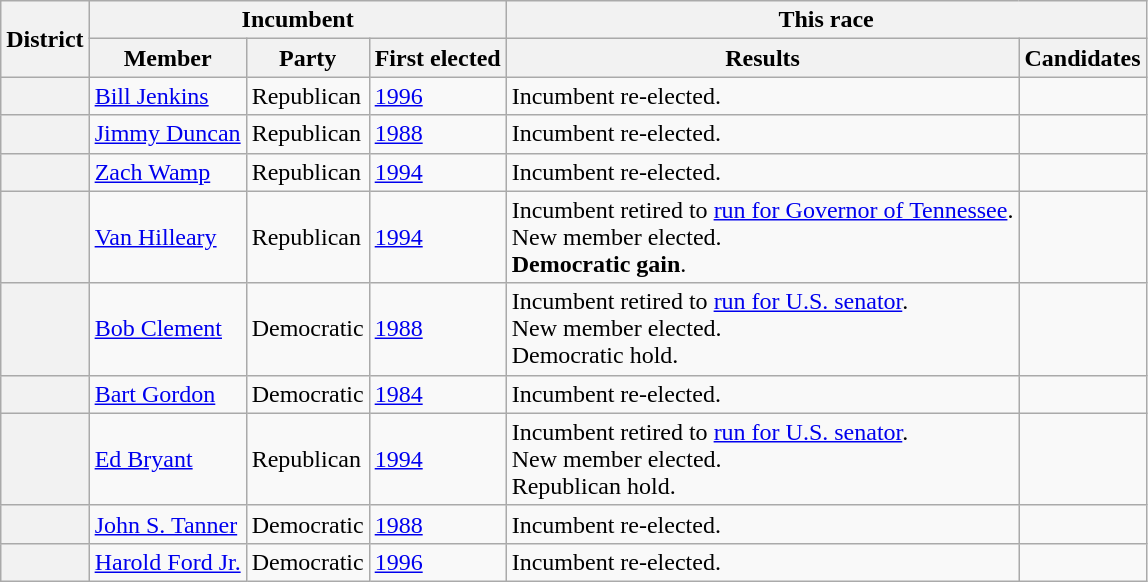<table class="wikitable">
<tr>
<th rowspan="2">District</th>
<th colspan="3">Incumbent</th>
<th colspan="2">This race</th>
</tr>
<tr>
<th>Member</th>
<th>Party</th>
<th>First elected</th>
<th>Results</th>
<th>Candidates</th>
</tr>
<tr>
<th></th>
<td><a href='#'>Bill Jenkins</a></td>
<td>Republican</td>
<td><a href='#'>1996</a></td>
<td>Incumbent re-elected.</td>
<td nowrap=""></td>
</tr>
<tr>
<th></th>
<td><a href='#'>Jimmy Duncan</a></td>
<td>Republican</td>
<td><a href='#'>1988</a></td>
<td>Incumbent re-elected.</td>
<td nowrap=""><br></td>
</tr>
<tr>
<th></th>
<td><a href='#'>Zach Wamp</a></td>
<td>Republican</td>
<td><a href='#'>1994</a></td>
<td>Incumbent re-elected.</td>
<td nowrap=""></td>
</tr>
<tr>
<th></th>
<td><a href='#'>Van Hilleary</a></td>
<td>Republican</td>
<td><a href='#'>1994</a></td>
<td>Incumbent retired to <a href='#'>run for Governor of Tennessee</a>.<br>New member elected.<br><strong>Democratic gain</strong>.</td>
<td nowrap=""><br></td>
</tr>
<tr>
<th></th>
<td><a href='#'>Bob Clement</a></td>
<td>Democratic</td>
<td><a href='#'>1988</a></td>
<td>Incumbent retired to <a href='#'>run for U.S. senator</a>.<br>New member elected.<br>Democratic hold.</td>
<td nowrap=""><br></td>
</tr>
<tr>
<th></th>
<td><a href='#'>Bart Gordon</a></td>
<td>Democratic</td>
<td><a href='#'>1984</a></td>
<td>Incumbent re-elected.</td>
<td nowrap=""></td>
</tr>
<tr>
<th></th>
<td><a href='#'>Ed Bryant</a></td>
<td>Republican</td>
<td><a href='#'>1994</a></td>
<td>Incumbent retired to <a href='#'>run for U.S. senator</a>.<br>New member elected.<br>Republican hold.</td>
<td nowrap=""></td>
</tr>
<tr>
<th></th>
<td><a href='#'>John S. Tanner</a></td>
<td>Democratic</td>
<td><a href='#'>1988</a></td>
<td>Incumbent re-elected.</td>
<td nowrap=""></td>
</tr>
<tr>
<th></th>
<td><a href='#'>Harold Ford Jr.</a></td>
<td>Democratic</td>
<td><a href='#'>1996</a></td>
<td>Incumbent re-elected.</td>
<td nowrap=""></td>
</tr>
</table>
